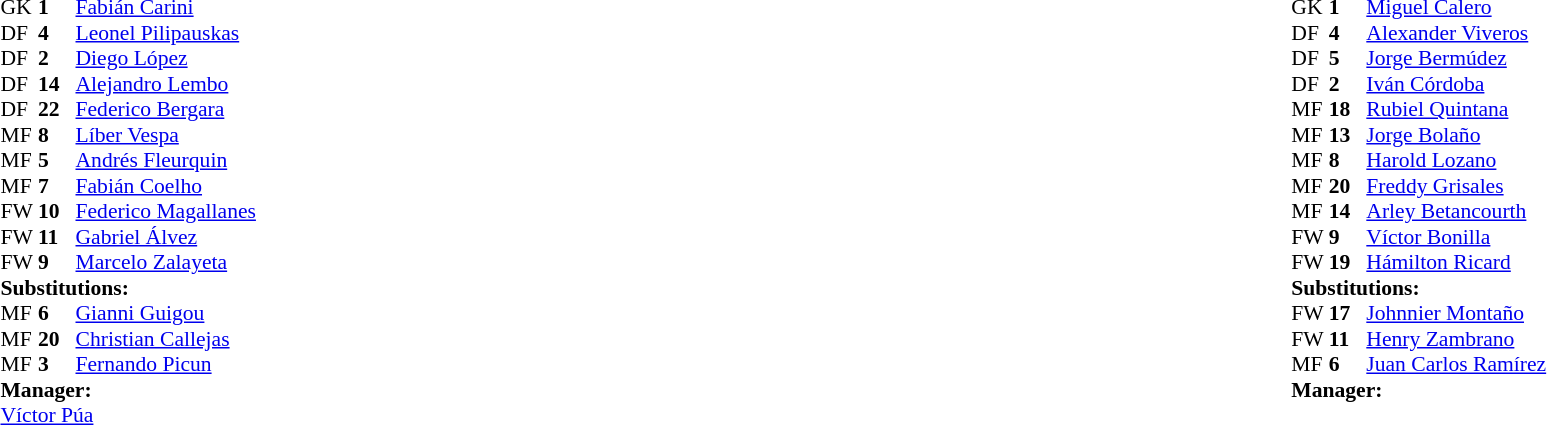<table width="100%">
<tr>
<td valign="top" width="50%"><br><table style="font-size: 90%" cellspacing="0" cellpadding="0">
<tr>
<th width="25"></th>
<th width="25"></th>
</tr>
<tr>
<td>GK</td>
<td><strong>1</strong></td>
<td><a href='#'>Fabián Carini</a></td>
</tr>
<tr>
<td>DF</td>
<td><strong>4</strong></td>
<td><a href='#'>Leonel Pilipauskas</a></td>
</tr>
<tr>
<td>DF</td>
<td><strong>2</strong></td>
<td><a href='#'>Diego López</a></td>
<td></td>
</tr>
<tr>
<td>DF</td>
<td><strong>14</strong></td>
<td><a href='#'>Alejandro Lembo</a></td>
</tr>
<tr>
<td>DF</td>
<td><strong>22</strong></td>
<td><a href='#'>Federico Bergara</a></td>
<td></td>
<td></td>
</tr>
<tr>
<td>MF</td>
<td><strong>8</strong></td>
<td><a href='#'>Líber Vespa</a></td>
<td></td>
<td></td>
</tr>
<tr>
<td>MF</td>
<td><strong>5</strong></td>
<td><a href='#'>Andrés Fleurquin</a></td>
<td></td>
<td></td>
</tr>
<tr>
<td>MF</td>
<td><strong>7</strong></td>
<td><a href='#'>Fabián Coelho</a></td>
</tr>
<tr>
<td>FW</td>
<td><strong>10</strong></td>
<td><a href='#'>Federico Magallanes</a> </td>
<td></td>
</tr>
<tr>
<td>FW</td>
<td><strong>11</strong></td>
<td><a href='#'>Gabriel Álvez</a></td>
</tr>
<tr>
<td>FW</td>
<td><strong>9</strong></td>
<td><a href='#'>Marcelo Zalayeta</a></td>
</tr>
<tr>
<td colspan=3><strong>Substitutions:</strong></td>
</tr>
<tr>
<td>MF</td>
<td><strong>6</strong></td>
<td><a href='#'>Gianni Guigou</a></td>
<td></td>
<td></td>
</tr>
<tr>
<td>MF</td>
<td><strong>20</strong></td>
<td><a href='#'>Christian Callejas</a></td>
<td></td>
<td></td>
</tr>
<tr>
<td>MF</td>
<td><strong>3</strong></td>
<td><a href='#'>Fernando Picun</a></td>
<td></td>
<td></td>
</tr>
<tr>
<td colspan=3><strong>Manager:</strong></td>
</tr>
<tr>
<td colspan=3><a href='#'>Víctor Púa</a></td>
</tr>
</table>
</td>
<td valign="top"></td>
<td valign="top" width="50%"><br><table style="font-size: 90%" cellspacing="0" cellpadding="0" align="center">
<tr>
<th width="25"></th>
<th width="25"></th>
</tr>
<tr>
<td>GK</td>
<td><strong>1</strong></td>
<td><a href='#'>Miguel Calero</a></td>
</tr>
<tr>
<td>DF</td>
<td><strong>4</strong></td>
<td><a href='#'>Alexander Viveros</a></td>
</tr>
<tr>
<td>DF</td>
<td><strong>5</strong></td>
<td><a href='#'>Jorge Bermúdez</a></td>
<td></td>
</tr>
<tr>
<td>DF</td>
<td><strong>2</strong></td>
<td><a href='#'>Iván Córdoba</a></td>
</tr>
<tr>
<td>MF</td>
<td><strong>18</strong></td>
<td><a href='#'>Rubiel Quintana</a></td>
</tr>
<tr>
<td>MF</td>
<td><strong>13</strong></td>
<td><a href='#'>Jorge Bolaño</a></td>
<td></td>
</tr>
<tr>
<td>MF</td>
<td><strong>8</strong></td>
<td><a href='#'>Harold Lozano</a></td>
</tr>
<tr>
<td>MF</td>
<td><strong>20</strong></td>
<td><a href='#'>Freddy Grisales</a></td>
<td></td>
<td></td>
</tr>
<tr>
<td>MF</td>
<td><strong>14</strong></td>
<td><a href='#'>Arley Betancourth</a></td>
<td></td>
</tr>
<tr>
<td>FW</td>
<td><strong>9</strong></td>
<td><a href='#'>Víctor Bonilla</a></td>
<td></td>
<td></td>
</tr>
<tr>
<td>FW</td>
<td><strong>19</strong></td>
<td><a href='#'>Hámilton Ricard</a></td>
<td></td>
<td></td>
</tr>
<tr>
<td colspan=3><strong>Substitutions:</strong></td>
</tr>
<tr>
<td>FW</td>
<td><strong>17</strong></td>
<td><a href='#'>Johnnier Montaño</a></td>
<td></td>
<td></td>
</tr>
<tr>
<td>FW</td>
<td><strong>11</strong></td>
<td><a href='#'>Henry Zambrano</a></td>
<td></td>
<td></td>
</tr>
<tr>
<td>MF</td>
<td><strong>6</strong></td>
<td><a href='#'>Juan Carlos Ramírez</a></td>
<td></td>
<td></td>
</tr>
<tr>
<td colspan=3><strong>Manager:</strong></td>
</tr>
<tr>
<td colspan=3></td>
</tr>
</table>
</td>
</tr>
</table>
